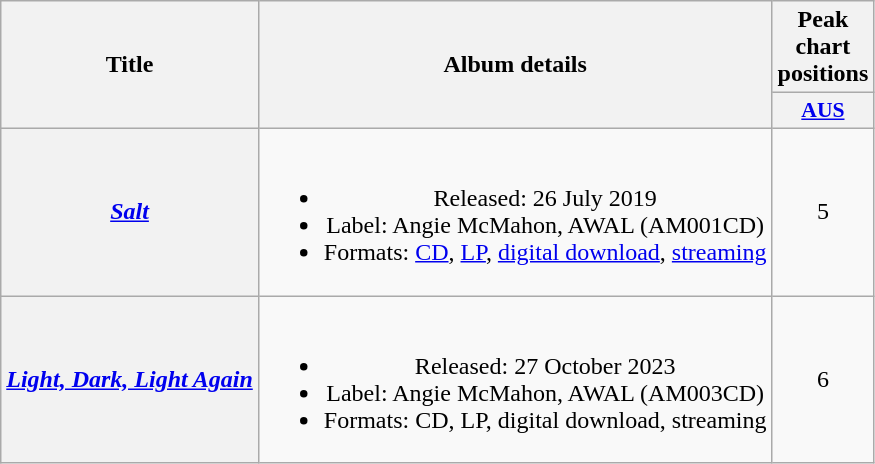<table class="wikitable plainrowheaders" style="text-align:center;">
<tr>
<th scope="col" rowspan="2">Title</th>
<th scope="col" rowspan="2">Album details</th>
<th scope="col" colspan="1">Peak chart positions</th>
</tr>
<tr>
<th scope="col" style="width:3em;font-size:90%;"><a href='#'>AUS</a><br></th>
</tr>
<tr>
<th scope="row"><em><a href='#'>Salt</a></em></th>
<td><br><ul><li>Released: 26 July 2019</li><li>Label: Angie McMahon, AWAL (AM001CD)</li><li>Formats: <a href='#'>CD</a>, <a href='#'>LP</a>, <a href='#'>digital download</a>, <a href='#'>streaming</a></li></ul></td>
<td>5</td>
</tr>
<tr>
<th scope="row"><em><a href='#'>Light, Dark, Light Again</a></em></th>
<td><br><ul><li>Released: 27 October 2023</li><li>Label: Angie McMahon, AWAL (AM003CD)</li><li>Formats: CD, LP, digital download, streaming</li></ul></td>
<td>6</td>
</tr>
</table>
